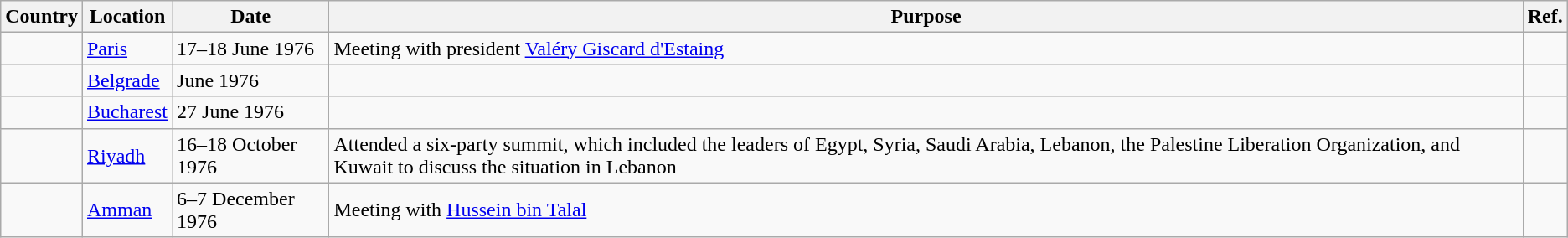<table class="wikitable">
<tr>
<th>Country</th>
<th>Location</th>
<th>Date</th>
<th>Purpose</th>
<th>Ref.</th>
</tr>
<tr>
<td></td>
<td><a href='#'>Paris</a></td>
<td>17–18 June 1976</td>
<td>Meeting with president <a href='#'>Valéry Giscard d'Estaing</a></td>
<td></td>
</tr>
<tr>
<td></td>
<td><a href='#'>Belgrade</a></td>
<td>June 1976</td>
<td></td>
<td></td>
</tr>
<tr>
<td></td>
<td><a href='#'>Bucharest</a></td>
<td>27 June 1976</td>
<td></td>
<td></td>
</tr>
<tr>
<td></td>
<td><a href='#'>Riyadh</a></td>
<td>16–18 October 1976</td>
<td>Attended a six-party summit, which included the leaders of Egypt, Syria, Saudi Arabia, Lebanon, the Palestine Liberation Organization, and Kuwait to discuss the situation in Lebanon</td>
<td></td>
</tr>
<tr>
<td></td>
<td><a href='#'>Amman</a></td>
<td>6–7 December 1976</td>
<td>Meeting with <a href='#'>Hussein bin Talal</a></td>
<td></td>
</tr>
</table>
